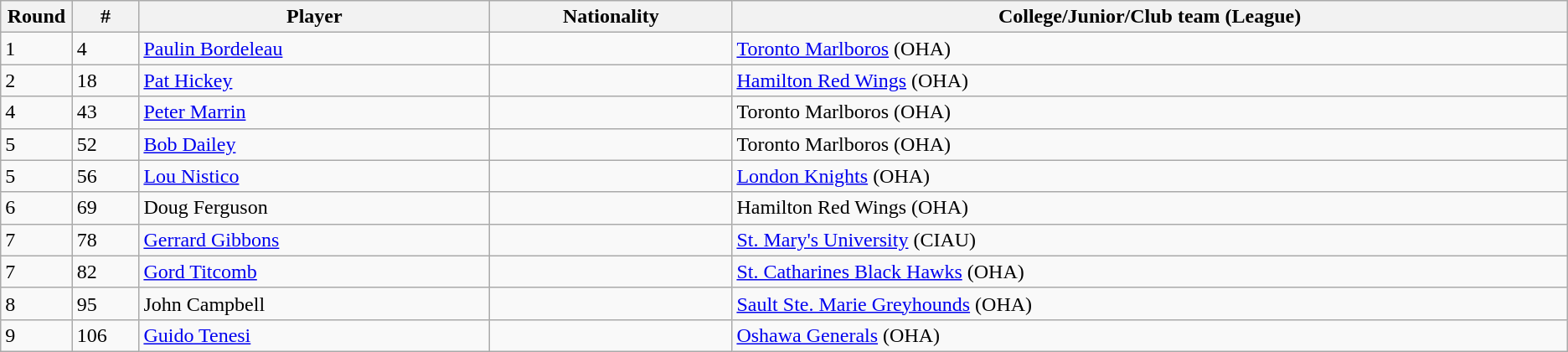<table class="wikitable">
<tr align="center">
<th bgcolor="#DDDDFF" width="4.0%">Round</th>
<th bgcolor="#DDDDFF" width="4.0%">#</th>
<th bgcolor="#DDDDFF" width="21.0%">Player</th>
<th bgcolor="#DDDDFF" width="14.5%">Nationality</th>
<th bgcolor="#DDDDFF" width="50.0%">College/Junior/Club team (League)</th>
</tr>
<tr>
<td>1</td>
<td>4</td>
<td><a href='#'>Paulin Bordeleau</a></td>
<td></td>
<td><a href='#'>Toronto Marlboros</a> (OHA)</td>
</tr>
<tr>
<td>2</td>
<td>18</td>
<td><a href='#'>Pat Hickey</a></td>
<td></td>
<td><a href='#'>Hamilton Red Wings</a> (OHA)</td>
</tr>
<tr>
<td>4</td>
<td>43</td>
<td><a href='#'>Peter Marrin</a></td>
<td></td>
<td>Toronto Marlboros (OHA)</td>
</tr>
<tr>
<td>5</td>
<td>52</td>
<td><a href='#'>Bob Dailey</a></td>
<td></td>
<td>Toronto Marlboros (OHA)</td>
</tr>
<tr>
<td>5</td>
<td>56</td>
<td><a href='#'>Lou Nistico</a></td>
<td></td>
<td><a href='#'>London Knights</a> (OHA)</td>
</tr>
<tr>
<td>6</td>
<td>69</td>
<td>Doug Ferguson</td>
<td></td>
<td>Hamilton Red Wings (OHA)</td>
</tr>
<tr>
<td>7</td>
<td>78</td>
<td><a href='#'>Gerrard Gibbons</a></td>
<td></td>
<td><a href='#'>St. Mary's University</a> (CIAU)</td>
</tr>
<tr>
<td>7</td>
<td>82</td>
<td><a href='#'>Gord Titcomb</a></td>
<td></td>
<td><a href='#'>St. Catharines Black Hawks</a> (OHA)</td>
</tr>
<tr>
<td>8</td>
<td>95</td>
<td>John Campbell</td>
<td></td>
<td><a href='#'>Sault Ste. Marie Greyhounds</a> (OHA)</td>
</tr>
<tr>
<td>9</td>
<td>106</td>
<td><a href='#'>Guido Tenesi</a></td>
<td></td>
<td><a href='#'>Oshawa Generals</a> (OHA)</td>
</tr>
</table>
